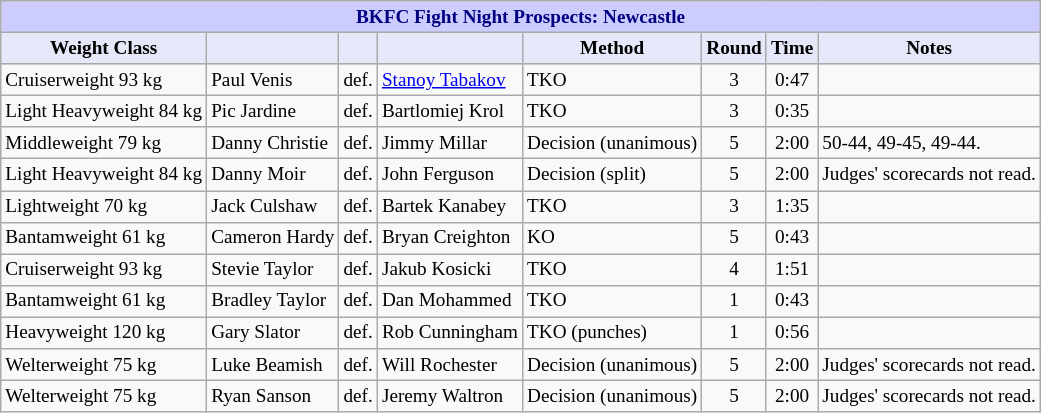<table class="wikitable" style="font-size: 80%;">
<tr>
<th colspan="8" style="background-color: #ccf; color: #000080; text-align: center;"><strong>BKFC Fight Night Prospects: Newcastle</strong></th>
</tr>
<tr>
<th colspan="1" style="background-color: #E6E8FA; color: #000000; text-align: center;">Weight Class</th>
<th colspan="1" style="background-color: #E6E8FA; color: #000000; text-align: center;"></th>
<th colspan="1" style="background-color: #E6E8FA; color: #000000; text-align: center;"></th>
<th colspan="1" style="background-color: #E6E8FA; color: #000000; text-align: center;"></th>
<th colspan="1" style="background-color: #E6E8FA; color: #000000; text-align: center;">Method</th>
<th colspan="1" style="background-color: #E6E8FA; color: #000000; text-align: center;">Round</th>
<th colspan="1" style="background-color: #E6E8FA; color: #000000; text-align: center;">Time</th>
<th colspan="1" style="background-color: #E6E8FA; color: #000000; text-align: center;">Notes</th>
</tr>
<tr>
<td>Cruiserweight 93 kg</td>
<td> Paul Venis</td>
<td align="center">def.</td>
<td> <a href='#'>Stanoy Tabakov</a></td>
<td>TKO</td>
<td align="center">3</td>
<td align="center">0:47</td>
<td></td>
</tr>
<tr>
<td>Light Heavyweight 84 kg</td>
<td> Pic Jardine</td>
<td>def.</td>
<td> Bartlomiej Krol</td>
<td>TKO</td>
<td align="center">3</td>
<td align="center">0:35</td>
<td></td>
</tr>
<tr>
<td>Middleweight 79 kg</td>
<td> Danny Christie</td>
<td>def.</td>
<td> Jimmy Millar</td>
<td>Decision (unanimous)</td>
<td align="center">5</td>
<td align="center">2:00</td>
<td>50-44, 49-45, 49-44.</td>
</tr>
<tr>
<td>Light Heavyweight 84 kg</td>
<td> Danny Moir</td>
<td>def.</td>
<td> John Ferguson</td>
<td>Decision (split)</td>
<td align="center">5</td>
<td align="center">2:00</td>
<td>Judges' scorecards not read.</td>
</tr>
<tr>
<td>Lightweight 70 kg</td>
<td> Jack Culshaw</td>
<td>def.</td>
<td> Bartek Kanabey</td>
<td>TKO</td>
<td align="center">3</td>
<td align="center">1:35</td>
<td></td>
</tr>
<tr>
<td>Bantamweight 61 kg</td>
<td> Cameron Hardy</td>
<td>def.</td>
<td> Bryan Creighton</td>
<td>KO</td>
<td align="center">5</td>
<td align="center">0:43</td>
<td></td>
</tr>
<tr>
<td>Cruiserweight 93 kg</td>
<td> Stevie Taylor</td>
<td>def.</td>
<td> Jakub Kosicki</td>
<td>TKO</td>
<td align="center">4</td>
<td align="center">1:51</td>
<td></td>
</tr>
<tr>
<td>Bantamweight 61 kg</td>
<td> Bradley Taylor</td>
<td>def.</td>
<td> Dan Mohammed</td>
<td>TKO</td>
<td align="center">1</td>
<td align="center">0:43</td>
<td></td>
</tr>
<tr>
<td>Heavyweight 120 kg</td>
<td> Gary Slator</td>
<td>def.</td>
<td> Rob Cunningham</td>
<td>TKO (punches)</td>
<td align="center">1</td>
<td align="center">0:56</td>
<td></td>
</tr>
<tr>
<td>Welterweight 75 kg</td>
<td> Luke Beamish</td>
<td>def.</td>
<td> Will Rochester</td>
<td>Decision (unanimous)</td>
<td align="center">5</td>
<td align="center">2:00</td>
<td>Judges' scorecards not read.</td>
</tr>
<tr>
<td>Welterweight 75 kg</td>
<td> Ryan Sanson</td>
<td>def.</td>
<td> Jeremy Waltron</td>
<td>Decision (unanimous)</td>
<td align="center">5</td>
<td align="center">2:00</td>
<td>Judges' scorecards not read.</td>
</tr>
</table>
